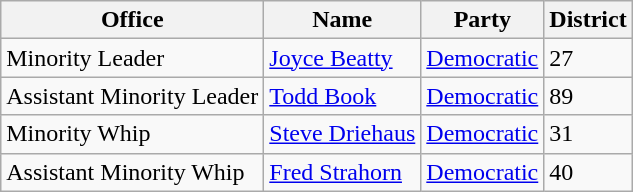<table class="wikitable">
<tr>
<th>Office</th>
<th>Name</th>
<th>Party</th>
<th>District</th>
</tr>
<tr>
<td>Minority Leader</td>
<td><a href='#'>Joyce Beatty</a></td>
<td><a href='#'>Democratic</a></td>
<td>27</td>
</tr>
<tr>
<td>Assistant Minority Leader</td>
<td><a href='#'>Todd Book</a></td>
<td><a href='#'>Democratic</a></td>
<td>89</td>
</tr>
<tr>
<td>Minority Whip</td>
<td><a href='#'>Steve Driehaus</a></td>
<td><a href='#'>Democratic</a></td>
<td>31</td>
</tr>
<tr>
<td>Assistant Minority Whip</td>
<td><a href='#'>Fred Strahorn</a></td>
<td><a href='#'>Democratic</a></td>
<td>40</td>
</tr>
</table>
